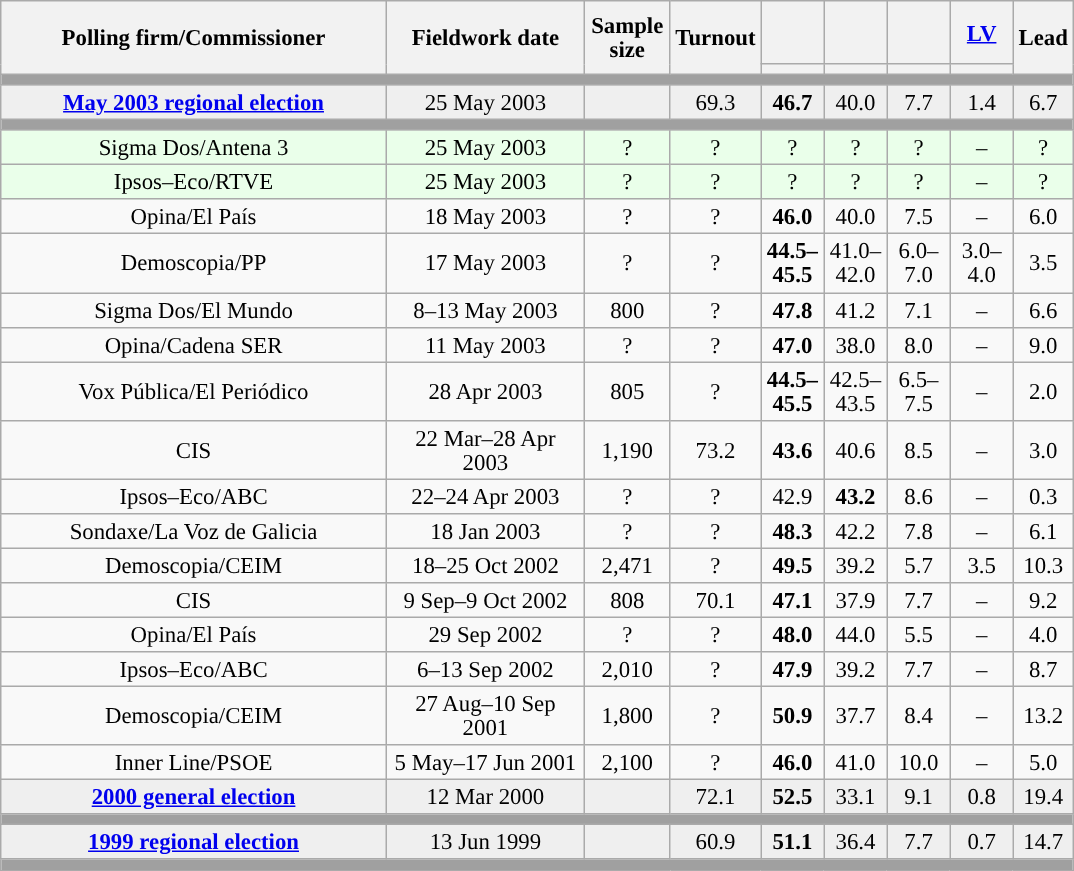<table class="wikitable collapsible collapsed" style="text-align:center; font-size:95%; line-height:16px;">
<tr style="height:42px;">
<th style="width:250px;" rowspan="2">Polling firm/Commissioner</th>
<th style="width:125px;" rowspan="2">Fieldwork date</th>
<th style="width:50px;" rowspan="2">Sample size</th>
<th style="width:45px;" rowspan="2">Turnout</th>
<th style="width:35px;"></th>
<th style="width:35px;"></th>
<th style="width:35px;"></th>
<th style="width:35px;"><a href='#'>LV</a></th>
<th style="width:30px;" rowspan="2">Lead</th>
</tr>
<tr>
<th style="color:inherit;background:"></th>
<th style="color:inherit;background:"></th>
<th style="color:inherit;background:"></th>
<th style="color:inherit;background:"></th>
</tr>
<tr>
<td colspan="9" style="background:#A0A0A0"></td>
</tr>
<tr style="background:#EFEFEF;">
<td><strong><a href='#'>May 2003 regional election</a></strong></td>
<td>25 May 2003</td>
<td></td>
<td>69.3</td>
<td><strong>46.7</strong><br></td>
<td>40.0<br></td>
<td>7.7<br></td>
<td>1.4<br></td>
<td style="background:">6.7</td>
</tr>
<tr>
<td colspan="9" style="background:#A0A0A0"></td>
</tr>
<tr style="background:#EAFFEA;">
<td>Sigma Dos/Antena 3</td>
<td>25 May 2003</td>
<td>?</td>
<td>?</td>
<td>?<br></td>
<td>?<br></td>
<td>?<br></td>
<td>–</td>
<td style="background:">?</td>
</tr>
<tr style="background:#EAFFEA;">
<td>Ipsos–Eco/RTVE</td>
<td>25 May 2003</td>
<td>?</td>
<td>?</td>
<td>?<br></td>
<td>?<br></td>
<td>?<br></td>
<td>–</td>
<td style="background:">?</td>
</tr>
<tr>
<td>Opina/El País</td>
<td>18 May 2003</td>
<td>?</td>
<td>?</td>
<td><strong>46.0</strong><br></td>
<td>40.0<br></td>
<td>7.5<br></td>
<td>–</td>
<td style="background:">6.0</td>
</tr>
<tr>
<td>Demoscopia/PP</td>
<td>17 May 2003</td>
<td>?</td>
<td>?</td>
<td><strong>44.5–<br>45.5</strong><br></td>
<td>41.0–<br>42.0<br></td>
<td>6.0–<br>7.0<br></td>
<td>3.0–<br>4.0<br></td>
<td style="background:">3.5</td>
</tr>
<tr>
<td>Sigma Dos/El Mundo</td>
<td>8–13 May 2003</td>
<td>800</td>
<td>?</td>
<td><strong>47.8</strong><br></td>
<td>41.2<br></td>
<td>7.1<br></td>
<td>–</td>
<td style="background:">6.6</td>
</tr>
<tr>
<td>Opina/Cadena SER</td>
<td>11 May 2003</td>
<td>?</td>
<td>?</td>
<td><strong>47.0</strong><br></td>
<td>38.0<br></td>
<td>8.0<br></td>
<td>–</td>
<td style="background:">9.0</td>
</tr>
<tr>
<td>Vox Pública/El Periódico</td>
<td>28 Apr 2003</td>
<td>805</td>
<td>?</td>
<td><strong>44.5–<br>45.5</strong><br></td>
<td>42.5–<br>43.5<br></td>
<td>6.5–<br>7.5<br></td>
<td>–</td>
<td style="background:">2.0</td>
</tr>
<tr>
<td>CIS</td>
<td>22 Mar–28 Apr 2003</td>
<td>1,190</td>
<td>73.2</td>
<td><strong>43.6</strong><br></td>
<td>40.6<br></td>
<td>8.5<br></td>
<td>–</td>
<td style="background:">3.0</td>
</tr>
<tr>
<td>Ipsos–Eco/ABC</td>
<td>22–24 Apr 2003</td>
<td>?</td>
<td>?</td>
<td>42.9<br></td>
<td><strong>43.2</strong><br></td>
<td>8.6<br></td>
<td>–</td>
<td style="background:">0.3</td>
</tr>
<tr>
<td>Sondaxe/La Voz de Galicia</td>
<td>18 Jan 2003</td>
<td>?</td>
<td>?</td>
<td><strong>48.3</strong><br></td>
<td>42.2<br></td>
<td>7.8<br></td>
<td>–</td>
<td style="background:">6.1</td>
</tr>
<tr>
<td>Demoscopia/CEIM</td>
<td>18–25 Oct 2002</td>
<td>2,471</td>
<td>?</td>
<td><strong>49.5</strong></td>
<td>39.2</td>
<td>5.7</td>
<td>3.5</td>
<td style="background:">10.3</td>
</tr>
<tr>
<td>CIS</td>
<td>9 Sep–9 Oct 2002</td>
<td>808</td>
<td>70.1</td>
<td><strong>47.1</strong></td>
<td>37.9</td>
<td>7.7</td>
<td>–</td>
<td style="background:">9.2</td>
</tr>
<tr>
<td>Opina/El País</td>
<td>29 Sep 2002</td>
<td>?</td>
<td>?</td>
<td><strong>48.0</strong></td>
<td>44.0</td>
<td>5.5</td>
<td>–</td>
<td style="background:">4.0</td>
</tr>
<tr>
<td>Ipsos–Eco/ABC</td>
<td>6–13 Sep 2002</td>
<td>2,010</td>
<td>?</td>
<td><strong>47.9</strong><br></td>
<td>39.2<br></td>
<td>7.7<br></td>
<td>–</td>
<td style="background:">8.7</td>
</tr>
<tr>
<td>Demoscopia/CEIM</td>
<td>27 Aug–10 Sep 2001</td>
<td>1,800</td>
<td>?</td>
<td><strong>50.9</strong><br></td>
<td>37.7<br></td>
<td>8.4<br></td>
<td>–</td>
<td style="background:">13.2</td>
</tr>
<tr>
<td>Inner Line/PSOE</td>
<td>5 May–17 Jun 2001</td>
<td>2,100</td>
<td>?</td>
<td><strong>46.0</strong><br></td>
<td>41.0<br></td>
<td>10.0<br></td>
<td>–</td>
<td style="background:">5.0</td>
</tr>
<tr style="background:#EFEFEF;">
<td><strong><a href='#'>2000 general election</a></strong></td>
<td>12 Mar 2000</td>
<td></td>
<td>72.1</td>
<td><strong>52.5</strong><br></td>
<td>33.1<br></td>
<td>9.1<br></td>
<td>0.8<br></td>
<td style="background:">19.4</td>
</tr>
<tr>
<td colspan="9" style="background:#A0A0A0"></td>
</tr>
<tr style="background:#EFEFEF;">
<td><strong><a href='#'>1999 regional election</a></strong></td>
<td>13 Jun 1999</td>
<td></td>
<td>60.9</td>
<td><strong>51.1</strong><br></td>
<td>36.4<br></td>
<td>7.7<br></td>
<td>0.7<br></td>
<td style="background:">14.7</td>
</tr>
<tr>
<td colspan="9" style="background:#A0A0A0"></td>
</tr>
</table>
